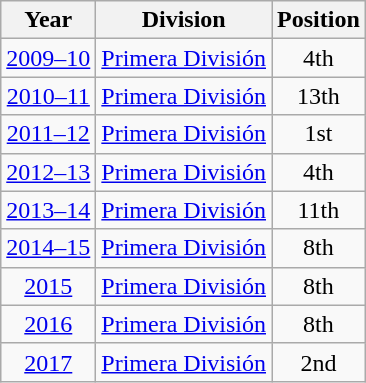<table class="wikitable">
<tr>
<th>Year</th>
<th>Division</th>
<th>Position</th>
</tr>
<tr align="center">
<td><a href='#'>2009–10</a></td>
<td align="left"><a href='#'>Primera División</a></td>
<td>4th</td>
</tr>
<tr align="center">
<td><a href='#'>2010–11</a></td>
<td align="left"><a href='#'>Primera División</a></td>
<td>13th</td>
</tr>
<tr align="center">
<td><a href='#'>2011–12</a></td>
<td align="left"><a href='#'>Primera División</a></td>
<td>1st</td>
</tr>
<tr align="center">
<td><a href='#'>2012–13</a></td>
<td align="left"><a href='#'>Primera División</a></td>
<td>4th</td>
</tr>
<tr align="center">
<td><a href='#'>2013–14</a></td>
<td align="left"><a href='#'>Primera División</a></td>
<td>11th</td>
</tr>
<tr align="center">
<td><a href='#'>2014–15</a></td>
<td align="left"><a href='#'>Primera División</a></td>
<td>8th</td>
</tr>
<tr align="center">
<td><a href='#'>2015</a></td>
<td align="left"><a href='#'>Primera División</a></td>
<td>8th</td>
</tr>
<tr align="center">
<td><a href='#'>2016</a></td>
<td align="left"><a href='#'>Primera División</a></td>
<td>8th</td>
</tr>
<tr align="center">
<td><a href='#'>2017</a></td>
<td align="left"><a href='#'>Primera División</a></td>
<td>2nd</td>
</tr>
</table>
